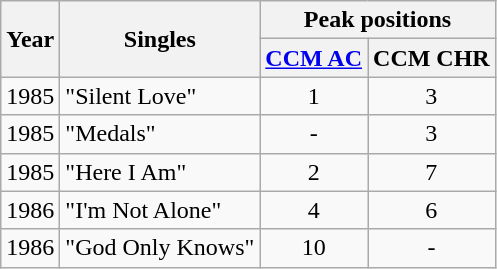<table class="wikitable">
<tr>
<th rowspan="2">Year</th>
<th rowspan="2">Singles</th>
<th colspan="2">Peak positions</th>
</tr>
<tr>
<th><a href='#'>CCM AC</a></th>
<th>CCM CHR</th>
</tr>
<tr>
<td>1985</td>
<td>"Silent Love"</td>
<td align="center">1</td>
<td align="center">3</td>
</tr>
<tr>
<td>1985</td>
<td>"Medals"</td>
<td align="center">-</td>
<td align="center">3</td>
</tr>
<tr>
<td>1985</td>
<td>"Here I Am"</td>
<td align="center">2</td>
<td align="center">7</td>
</tr>
<tr>
<td>1986</td>
<td>"I'm Not Alone"</td>
<td align="center">4</td>
<td align="center">6</td>
</tr>
<tr>
<td>1986</td>
<td>"God Only Knows"</td>
<td align="center">10</td>
<td align="center">-</td>
</tr>
</table>
